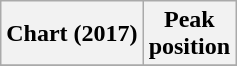<table class="wikitable sortable plainrowheaders" style="text-align:center">
<tr>
<th scope="col">Chart (2017)</th>
<th scope="col">Peak<br>position</th>
</tr>
<tr>
</tr>
</table>
